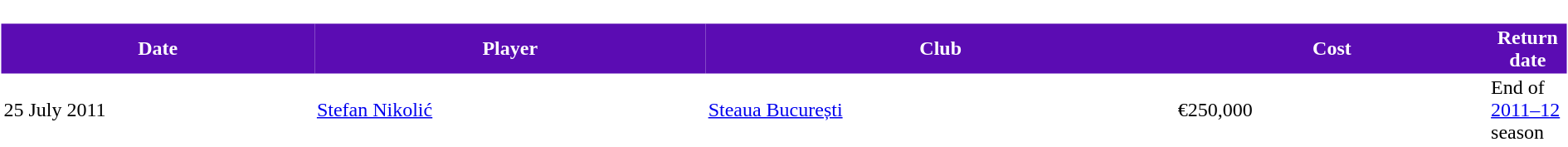<table border="0" width="100%">
<tr>
<td bgcolor="#FFFFFF" valign="top" align="left" width="100%"><br><table border="0" cellspacing="0" cellpadding="2">
<tr bgcolor=5B0CB3>
<th width=20% style="color:white">Date</th>
<th width=25% style="color:white">Player</th>
<th width=30% style="color:white">Club</th>
<th width=20% style="color:white">Cost</th>
<th width=50% style="color:white">Return date</th>
</tr>
<tr>
<td>25 July 2011</td>
<td> <a href='#'>Stefan Nikolić</a></td>
<td><a href='#'>Steaua București</a></td>
<td>€250,000</td>
<td>End of <a href='#'>2011–12</a> season</td>
</tr>
<tr>
</tr>
</table>
</td>
</tr>
</table>
